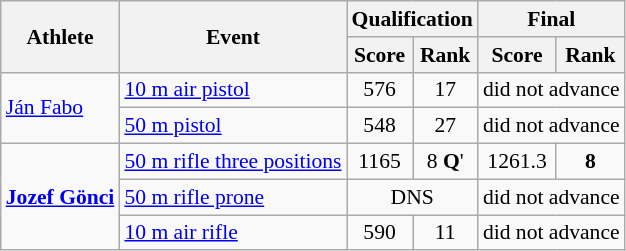<table class="wikitable" style="font-size:90%">
<tr>
<th rowspan="2">Athlete</th>
<th rowspan="2">Event</th>
<th colspan="2">Qualification</th>
<th colspan="2">Final</th>
</tr>
<tr>
<th>Score</th>
<th>Rank</th>
<th>Score</th>
<th>Rank</th>
</tr>
<tr>
<td rowspan=2><a href='#'>Ján Fabo</a></td>
<td><a href='#'>10 m air pistol</a></td>
<td align="center">576</td>
<td align="center">17</td>
<td colspan="2"  align="center">did not advance</td>
</tr>
<tr>
<td><a href='#'>50 m pistol</a></td>
<td align="center">548</td>
<td align="center">27</td>
<td colspan="2"  align="center">did not advance</td>
</tr>
<tr>
<td rowspan=3><strong><a href='#'>Jozef Gönci</a></strong></td>
<td><a href='#'>50 m rifle three positions</a></td>
<td align="center">1165</td>
<td align="center">8 <strong>Q</strong>'</td>
<td align="center">1261.3</td>
<td align="center"><strong>8</strong></td>
</tr>
<tr>
<td><a href='#'>50 m rifle prone</a></td>
<td colspan="2"  align="center">DNS</td>
<td colspan="2"  align="center">did not advance</td>
</tr>
<tr>
<td><a href='#'>10 m air rifle</a></td>
<td align="center">590</td>
<td align="center">11</td>
<td colspan="2"  align="center">did not advance</td>
</tr>
</table>
